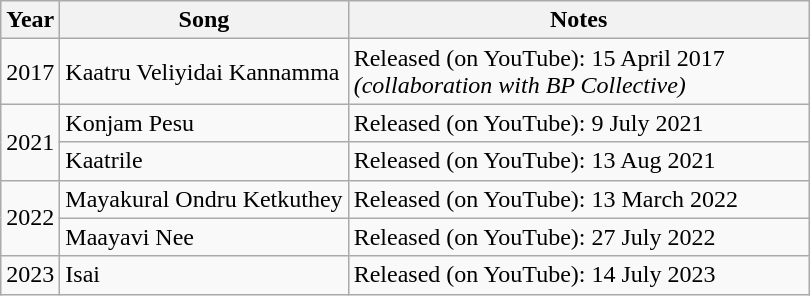<table class="wikitable" style="text-align:left;">
<tr>
<th>Year</th>
<th>Song</th>
<th class="unsortable" style="width: 300px;">Notes</th>
</tr>
<tr>
<td>2017</td>
<td>Kaatru Veliyidai Kannamma</td>
<td>Released (on YouTube): 15 April 2017 <em>(collaboration with BP Collective)</em></td>
</tr>
<tr>
<td rowspan="2">2021</td>
<td>Konjam Pesu</td>
<td>Released (on YouTube): 9 July 2021</td>
</tr>
<tr>
<td>Kaatrile</td>
<td>Released (on YouTube): 13 Aug 2021</td>
</tr>
<tr>
<td rowspan="2">2022</td>
<td>Mayakural Ondru Ketkuthey</td>
<td>Released (on YouTube): 13 March 2022</td>
</tr>
<tr>
<td>Maayavi Nee</td>
<td>Released (on YouTube): 27 July 2022</td>
</tr>
<tr>
<td>2023</td>
<td>Isai</td>
<td>Released (on YouTube): 14 July 2023</td>
</tr>
</table>
